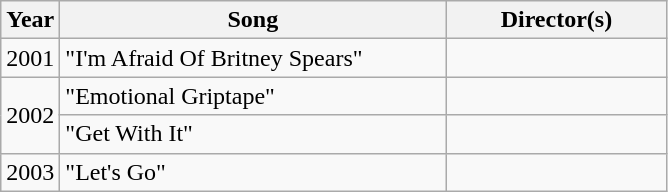<table class="wikitable">
<tr>
<th>Year</th>
<th width="250" width="210">Song</th>
<th width="140">Director(s)</th>
</tr>
<tr>
<td>2001</td>
<td>"I'm Afraid Of Britney Spears"</td>
<td></td>
</tr>
<tr>
<td rowspan="2">2002</td>
<td>"Emotional Griptape"</td>
<td></td>
</tr>
<tr>
<td>"Get With It"</td>
<td></td>
</tr>
<tr>
<td>2003</td>
<td>"Let's Go"</td>
<td></td>
</tr>
</table>
